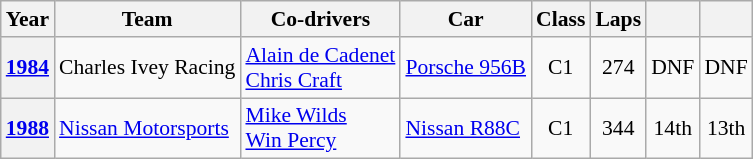<table class="wikitable" style="text-align:center; font-size:90%">
<tr>
<th>Year</th>
<th>Team</th>
<th>Co-drivers</th>
<th>Car</th>
<th>Class</th>
<th>Laps</th>
<th></th>
<th></th>
</tr>
<tr align="centre">
<th><a href='#'>1984</a></th>
<td align="left"> Charles Ivey Racing</td>
<td align="left"> <a href='#'>Alain de Cadenet</a><br> <a href='#'>Chris Craft</a></td>
<td align="left"><a href='#'>Porsche 956B</a></td>
<td>C1</td>
<td>274</td>
<td>DNF</td>
<td>DNF</td>
</tr>
<tr align="centre">
<th><a href='#'>1988</a></th>
<td align="left"> <a href='#'>Nissan Motorsports</a></td>
<td align="left"> <a href='#'>Mike Wilds</a><br> <a href='#'>Win Percy</a></td>
<td align="left"><a href='#'>Nissan R88C</a></td>
<td>C1</td>
<td>344</td>
<td>14th</td>
<td>13th</td>
</tr>
</table>
